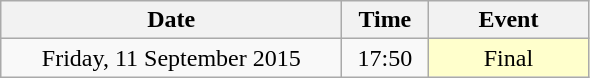<table class = "wikitable" style="text-align:center;">
<tr>
<th width=220>Date</th>
<th width=50>Time</th>
<th width=100>Event</th>
</tr>
<tr>
<td>Friday, 11 September 2015</td>
<td>17:50</td>
<td bgcolor=ffffcc>Final</td>
</tr>
</table>
